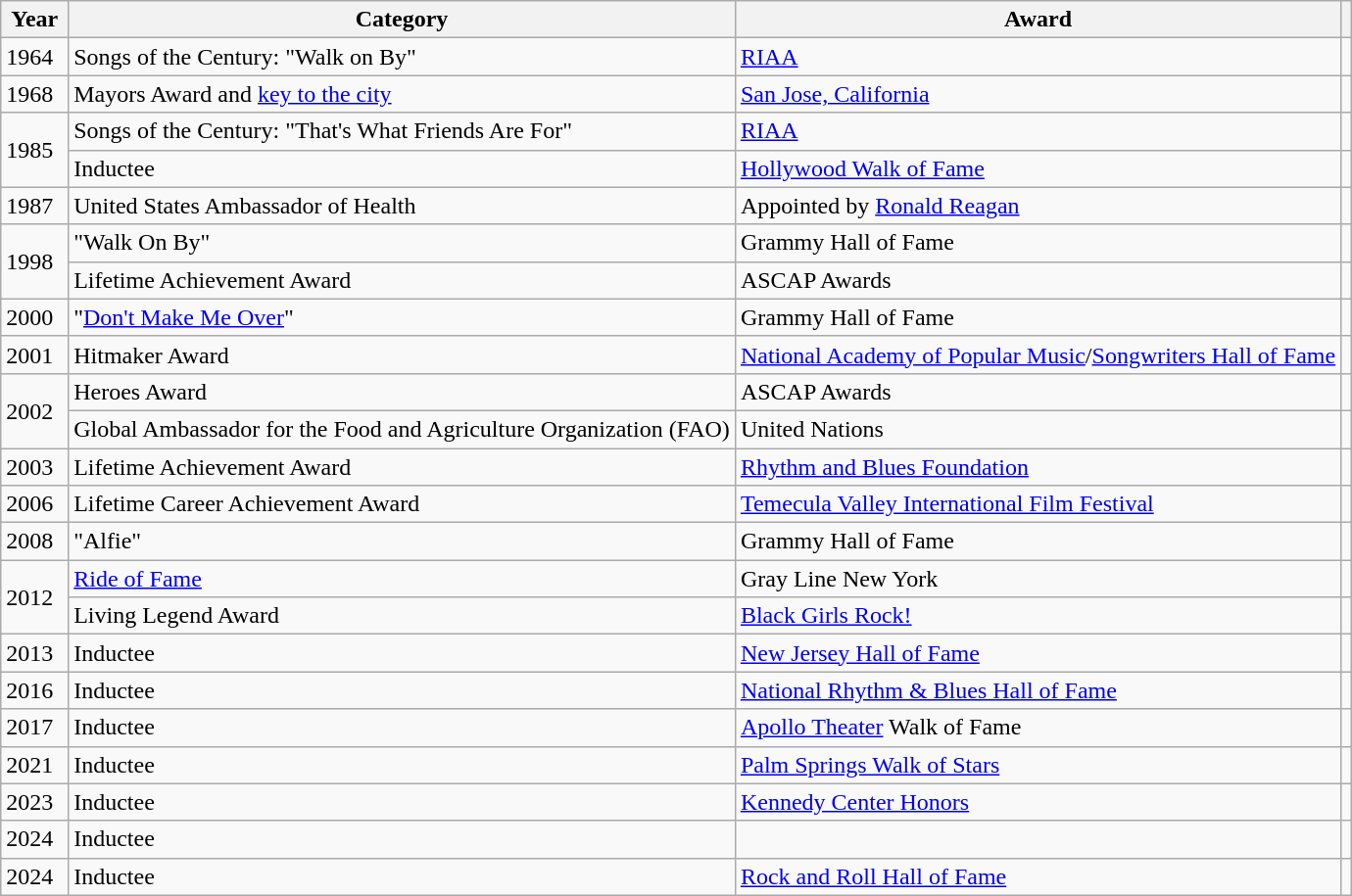<table class="wikitable">
<tr align=center>
<th style="width:5%;">Year</th>
<th>Category</th>
<th>Award</th>
<th></th>
</tr>
<tr>
<td>1964</td>
<td>Songs of the Century: "Walk on By"</td>
<td><a href='#'>RIAA</a></td>
<td align="center"></td>
</tr>
<tr>
<td>1968</td>
<td>Mayors Award and <a href='#'>key to the city</a></td>
<td><a href='#'>San Jose, California</a></td>
<td align="center"></td>
</tr>
<tr>
<td rowspan="2">1985</td>
<td>Songs of the Century: "That's What Friends Are For"</td>
<td><a href='#'>RIAA</a></td>
<td align="center"></td>
</tr>
<tr>
<td>Inductee</td>
<td><a href='#'>Hollywood Walk of Fame</a></td>
<td align="center"></td>
</tr>
<tr>
<td>1987</td>
<td>United States Ambassador of Health</td>
<td>Appointed by <a href='#'>Ronald Reagan</a></td>
<td align="center"></td>
</tr>
<tr>
<td rowspan="2">1998</td>
<td>"Walk On By"</td>
<td>Grammy Hall of Fame</td>
<td align="center"></td>
</tr>
<tr>
<td>Lifetime Achievement Award</td>
<td>ASCAP Awards</td>
<td align="center"></td>
</tr>
<tr>
<td>2000</td>
<td>"<a href='#'>Don't Make Me Over</a>"</td>
<td>Grammy Hall of Fame</td>
<td align="center"></td>
</tr>
<tr>
<td>2001</td>
<td>Hitmaker Award</td>
<td><a href='#'>National Academy of Popular Music</a>/<a href='#'>Songwriters Hall of Fame</a></td>
<td align="center"></td>
</tr>
<tr>
<td rowspan="2">2002</td>
<td>Heroes Award</td>
<td>ASCAP Awards</td>
<td align="center"></td>
</tr>
<tr>
<td>Global Ambassador for the Food and Agriculture Organization (FAO)</td>
<td>United Nations</td>
<td align="center"></td>
</tr>
<tr>
<td>2003</td>
<td>Lifetime Achievement Award</td>
<td><a href='#'>Rhythm and Blues Foundation</a></td>
<td align="center"></td>
</tr>
<tr>
<td>2006</td>
<td>Lifetime Career Achievement Award</td>
<td><a href='#'>Temecula Valley International Film Festival</a></td>
<td align="center"></td>
</tr>
<tr>
<td>2008</td>
<td>"Alfie"</td>
<td>Grammy Hall of Fame</td>
<td align="center"></td>
</tr>
<tr>
<td rowspan="2">2012</td>
<td><a href='#'>Ride of Fame</a></td>
<td>Gray Line New York</td>
<td align="center"></td>
</tr>
<tr>
<td>Living Legend Award</td>
<td><a href='#'>Black Girls Rock!</a></td>
<td align="center"></td>
</tr>
<tr>
<td>2013</td>
<td>Inductee</td>
<td><a href='#'>New Jersey Hall of Fame</a></td>
<td align="center"></td>
</tr>
<tr>
<td>2016</td>
<td>Inductee</td>
<td><a href='#'>National Rhythm & Blues Hall of Fame</a></td>
<td align="center"></td>
</tr>
<tr>
<td>2017</td>
<td>Inductee</td>
<td><a href='#'>Apollo Theater</a> Walk of Fame</td>
<td align="center"></td>
</tr>
<tr>
<td>2021</td>
<td>Inductee</td>
<td><a href='#'>Palm Springs Walk of Stars</a></td>
<td align="center"></td>
</tr>
<tr>
<td>2023</td>
<td>Inductee</td>
<td><a href='#'>Kennedy Center Honors</a></td>
<td align="center"></td>
</tr>
<tr>
<td>2024</td>
<td>Inductee</td>
<td></td>
<td align="center"></td>
</tr>
<tr>
<td>2024</td>
<td>Inductee</td>
<td><a href='#'>Rock and Roll Hall of Fame</a></td>
<td align="center"></td>
</tr>
</table>
